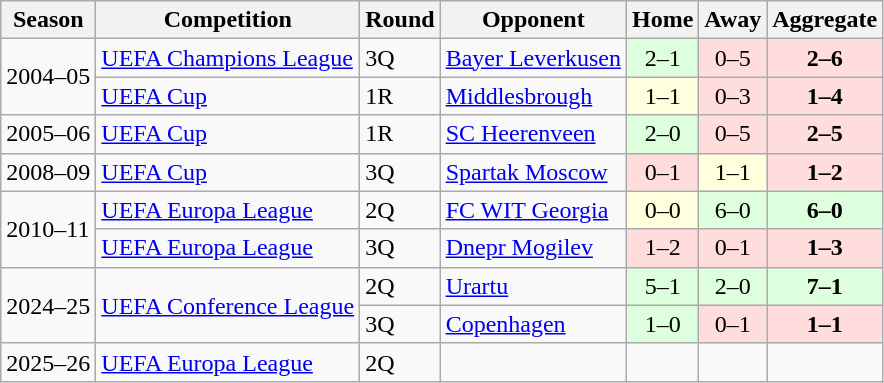<table class="wikitable">
<tr>
<th>Season</th>
<th>Competition</th>
<th>Round</th>
<th>Opponent</th>
<th>Home</th>
<th>Away</th>
<th>Aggregate</th>
</tr>
<tr>
<td rowspan=2>2004–05</td>
<td><a href='#'>UEFA Champions League</a></td>
<td>3Q</td>
<td> <a href='#'>Bayer Leverkusen</a></td>
<td bgcolor="#ddffdd" style="text-align:center;">2–1</td>
<td bgcolor="#ffdddd" style="text-align:center;">0–5</td>
<td bgcolor="#ffdddd" style="text-align:center;"><strong>2–6</strong></td>
</tr>
<tr>
<td><a href='#'>UEFA Cup</a></td>
<td>1R</td>
<td> <a href='#'>Middlesbrough</a></td>
<td bgcolor="#ffffdd" style="text-align:center;">1–1</td>
<td bgcolor="#ffdddd" style="text-align:center;">0–3</td>
<td bgcolor="#ffdddd" style="text-align:center;"><strong>1–4</strong></td>
</tr>
<tr>
<td>2005–06</td>
<td><a href='#'>UEFA Cup</a></td>
<td>1R</td>
<td> <a href='#'>SC Heerenveen</a></td>
<td bgcolor="#ddffdd" style="text-align:center;">2–0</td>
<td bgcolor="#ffdddd" style="text-align:center;">0–5</td>
<td bgcolor="#ffdddd" style="text-align:center;"><strong>2–5</strong></td>
</tr>
<tr>
<td>2008–09</td>
<td><a href='#'>UEFA Cup</a></td>
<td>3Q</td>
<td> <a href='#'>Spartak Moscow</a></td>
<td bgcolor="#ffdddd" style="text-align:center;">0–1</td>
<td bgcolor="#ffffdd" style="text-align:center;">1–1</td>
<td bgcolor="#ffdddd" style="text-align:center;"><strong>1–2</strong></td>
</tr>
<tr>
<td rowspan=2>2010–11</td>
<td><a href='#'>UEFA Europa League</a></td>
<td>2Q</td>
<td> <a href='#'>FC WIT Georgia</a></td>
<td bgcolor="#ffffdd" style="text-align:center;">0–0</td>
<td bgcolor="#ddffdd" style="text-align:center;">6–0</td>
<td bgcolor="#ddffdd" style="text-align:center;"><strong>6–0</strong></td>
</tr>
<tr>
<td><a href='#'>UEFA Europa League</a></td>
<td>3Q</td>
<td> <a href='#'>Dnepr Mogilev</a></td>
<td bgcolor="#ffdddd" style="text-align:center;">1–2</td>
<td bgcolor="#ffdddd"  style="text-align:center;">0–1</td>
<td bgcolor="#ffdddd" style="text-align:center;"><strong>1–3</strong></td>
</tr>
<tr>
<td rowspan=2>2024–25</td>
<td rowspan=2><a href='#'>UEFA Conference League</a></td>
<td>2Q</td>
<td> <a href='#'>Urartu</a></td>
<td bgcolor="#ddffdd" style="text-align:center;">5–1</td>
<td bgcolor="#ddffdd" style="text-align:center;">2–0</td>
<td bgcolor="#ddffdd" style="text-align:center;"><strong>7–1</strong></td>
</tr>
<tr>
<td>3Q</td>
<td> <a href='#'>Copenhagen</a></td>
<td bgcolor="#ddffdd" style="text-align:center;">1–0</td>
<td bgcolor="#ffdddd" style="text-align:center;">0–1</td>
<td bgcolor="#ffdddd" style="text-align:center;"><strong>1–1 </strong></td>
</tr>
<tr>
<td>2025–26</td>
<td><a href='#'>UEFA Europa League</a></td>
<td>2Q</td>
<td></td>
<td style="text-align:center;"></td>
<td style="text-align:center;"></td>
<td style="text-align:center;"></td>
</tr>
</table>
